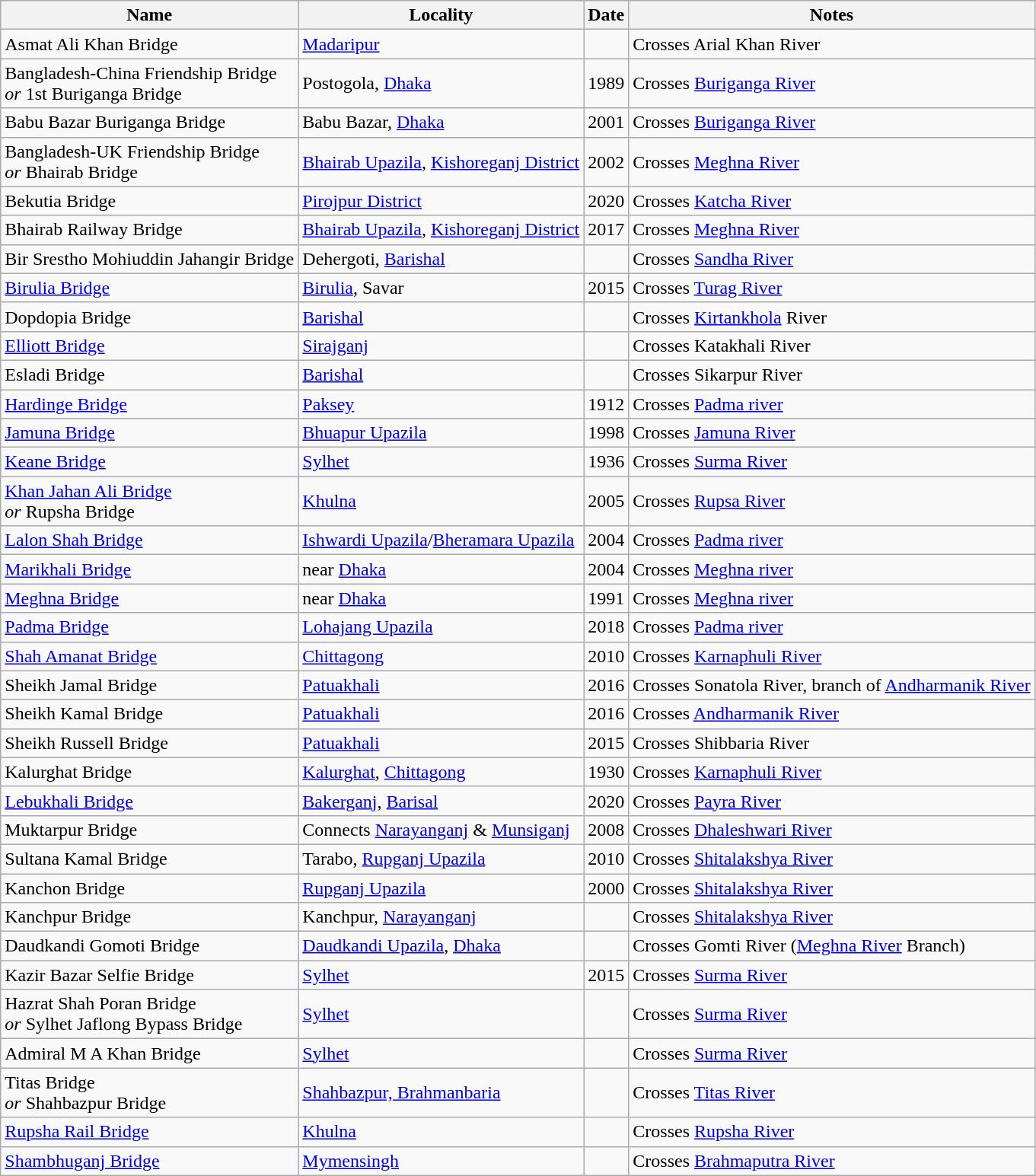<table class="wikitable sortable">
<tr>
<th>Name</th>
<th>Locality</th>
<th>Date</th>
<th class="unsortable">Notes</th>
</tr>
<tr>
<td>Asmat Ali Khan Bridge <br></td>
<td><a href='#'>Madaripur</a></td>
<td></td>
<td>Crosses Arial Khan River</td>
</tr>
<tr>
<td>Bangladesh-China Friendship Bridge <br> <em>or</em> 1st Buriganga Bridge</td>
<td>Postogola, <a href='#'>Dhaka</a></td>
<td>1989</td>
<td>Crosses <a href='#'>Buriganga River</a></td>
</tr>
<tr>
<td>Babu Bazar Buriganga Bridge</td>
<td>Babu Bazar, <a href='#'>Dhaka</a></td>
<td>2001</td>
<td>Crosses <a href='#'>Buriganga River</a></td>
</tr>
<tr>
<td>Bangladesh-UK Friendship Bridge <br> <em>or</em> Bhairab Bridge</td>
<td><a href='#'>Bhairab Upazila</a>, <a href='#'>Kishoreganj District</a></td>
<td>2002</td>
<td>Crosses <a href='#'>Meghna River</a></td>
</tr>
<tr>
<td>Bekutia Bridge</td>
<td><a href='#'>Pirojpur District</a></td>
<td>2020</td>
<td>Crosses <a href='#'>Katcha River</a></td>
</tr>
<tr>
<td>Bhairab Railway Bridge</td>
<td><a href='#'>Bhairab Upazila</a>, <a href='#'>Kishoreganj District</a></td>
<td>2017</td>
<td>Crosses <a href='#'>Meghna River</a></td>
</tr>
<tr>
<td>Bir Srestho Mohiuddin Jahangir Bridge</td>
<td>Dehergoti, <a href='#'>Barishal</a></td>
<td></td>
<td>Crosses <a href='#'>Sandha River</a></td>
</tr>
<tr>
<td><a href='#'>Birulia Bridge</a></td>
<td><a href='#'>Birulia</a>, Savar</td>
<td>2015</td>
<td>Crosses <a href='#'>Turag River</a></td>
</tr>
<tr>
<td>Dopdopia Bridge</td>
<td><a href='#'>Barishal</a></td>
<td></td>
<td>Crosses <a href='#'>Kirtankhola</a> River</td>
</tr>
<tr>
<td><a href='#'>Elliott Bridge</a></td>
<td><a href='#'>Sirajganj</a></td>
<td></td>
<td>Crosses Katakhali River</td>
</tr>
<tr>
<td>Esladi Bridge</td>
<td><a href='#'>Barishal</a></td>
<td></td>
<td>Crosses Sikarpur River</td>
</tr>
<tr>
<td><a href='#'>Hardinge Bridge</a></td>
<td><a href='#'>Paksey</a></td>
<td>1912</td>
<td>Crosses <a href='#'>Padma river</a></td>
</tr>
<tr>
<td><a href='#'>Jamuna Bridge</a></td>
<td><a href='#'>Bhuapur Upazila</a></td>
<td>1998</td>
<td>Crosses <a href='#'>Jamuna River</a></td>
</tr>
<tr>
<td><a href='#'>Keane Bridge</a></td>
<td><a href='#'>Sylhet</a></td>
<td>1936</td>
<td>Crosses <a href='#'>Surma River</a></td>
</tr>
<tr>
<td><a href='#'>Khan Jahan Ali Bridge</a> <br> <em>or</em> Rupsha Bridge</td>
<td><a href='#'>Khulna</a></td>
<td>2005</td>
<td>Crosses <a href='#'>Rupsa River</a></td>
</tr>
<tr>
<td><a href='#'>Lalon Shah Bridge</a></td>
<td><a href='#'>Ishwardi Upazila</a>/<a href='#'>Bheramara Upazila</a></td>
<td>2004</td>
<td>Crosses <a href='#'>Padma river</a></td>
</tr>
<tr>
<td><a href='#'>Marikhali Bridge</a></td>
<td>near <a href='#'>Dhaka</a></td>
<td>2004</td>
<td>Crosses <a href='#'>Meghna river</a></td>
</tr>
<tr>
<td><a href='#'>Meghna Bridge</a></td>
<td>near <a href='#'>Dhaka</a></td>
<td>1991</td>
<td>Crosses <a href='#'>Meghna river</a></td>
</tr>
<tr>
<td><a href='#'>Padma Bridge</a></td>
<td><a href='#'>Lohajang Upazila</a></td>
<td>2018</td>
<td>Crosses <a href='#'>Padma river</a></td>
</tr>
<tr>
<td><a href='#'>Shah Amanat Bridge</a></td>
<td><a href='#'>Chittagong</a></td>
<td>2010</td>
<td>Crosses <a href='#'>Karnaphuli River</a></td>
</tr>
<tr>
<td>Sheikh Jamal Bridge</td>
<td><a href='#'>Patuakhali</a></td>
<td>2016</td>
<td>Crosses Sonatola River, branch of <a href='#'>Andharmanik River</a></td>
</tr>
<tr>
<td>Sheikh Kamal Bridge</td>
<td><a href='#'>Patuakhali</a></td>
<td>2016</td>
<td>Crosses <a href='#'>Andharmanik River</a></td>
</tr>
<tr>
<td>Sheikh Russell Bridge</td>
<td><a href='#'>Patuakhali</a></td>
<td>2015</td>
<td>Crosses Shibbaria River</td>
</tr>
<tr>
<td>Kalurghat Bridge</td>
<td><a href='#'>Kalurghat</a>, <a href='#'>Chittagong</a></td>
<td>1930</td>
<td>Crosses <a href='#'>Karnaphuli River</a></td>
</tr>
<tr>
<td><a href='#'>Lebukhali Bridge</a></td>
<td><a href='#'>Bakerganj</a>, <a href='#'>Barisal</a></td>
<td>2020</td>
<td>Crosses <a href='#'>Payra River</a></td>
</tr>
<tr>
<td>Muktarpur Bridge</td>
<td>Connects <a href='#'>Narayanganj</a> & <a href='#'>Munsiganj</a></td>
<td>2008</td>
<td>Crosses <a href='#'>Dhaleshwari River</a></td>
</tr>
<tr>
<td>Sultana Kamal Bridge</td>
<td>Tarabo, <a href='#'>Rupganj Upazila</a></td>
<td>2010</td>
<td>Crosses <a href='#'>Shitalakshya River</a></td>
</tr>
<tr>
<td>Kanchon Bridge</td>
<td><a href='#'>Rupganj Upazila</a></td>
<td>2000</td>
<td>Crosses <a href='#'>Shitalakshya River</a></td>
</tr>
<tr>
<td>Kanchpur Bridge</td>
<td>Kanchpur, <a href='#'>Narayanganj</a></td>
<td></td>
<td>Crosses <a href='#'>Shitalakshya River</a></td>
</tr>
<tr>
<td>Daudkandi Gomoti Bridge</td>
<td><a href='#'>Daudkandi Upazila</a>, <a href='#'>Dhaka</a></td>
<td></td>
<td>Crosses Gomti River (<a href='#'>Meghna River</a> Branch)</td>
</tr>
<tr>
<td>Kazir Bazar Selfie Bridge</td>
<td><a href='#'>Sylhet</a></td>
<td>2015</td>
<td>Crosses <a href='#'>Surma River</a></td>
</tr>
<tr>
<td>Hazrat Shah Poran Bridge <br> <em>or</em> Sylhet Jaflong Bypass Bridge</td>
<td><a href='#'>Sylhet</a></td>
<td></td>
<td>Crosses <a href='#'>Surma River</a></td>
</tr>
<tr>
<td>Admiral M A Khan Bridge</td>
<td><a href='#'>Sylhet</a></td>
<td></td>
<td>Crosses <a href='#'>Surma River</a></td>
</tr>
<tr>
<td>Titas Bridge <br> <em>or</em> Shahbazpur Bridge</td>
<td><a href='#'>Shahbazpur, Brahmanbaria</a></td>
<td></td>
<td>Crosses <a href='#'>Titas River</a></td>
</tr>
<tr>
<td><a href='#'>Rupsha Rail Bridge</a></td>
<td><a href='#'>Khulna</a></td>
<td></td>
<td>Crosses <a href='#'>Rupsha River</a></td>
</tr>
<tr>
<td><a href='#'>Shambhuganj Bridge</a></td>
<td><a href='#'>Mymensingh</a></td>
<td></td>
<td>Crosses <a href='#'>Brahmaputra River</a></td>
</tr>
</table>
